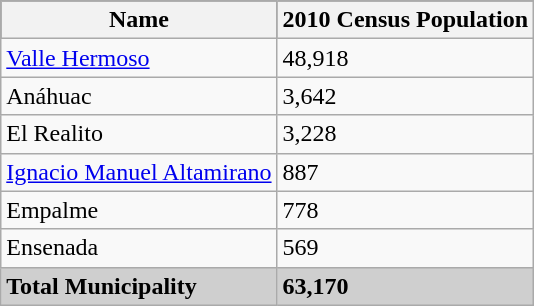<table class="wikitable">
<tr style="background:#000000; color:black;">
<th><strong>Name</strong></th>
<th><strong>2010 Census Population</strong></th>
</tr>
<tr>
<td><a href='#'>Valle Hermoso</a></td>
<td>48,918</td>
</tr>
<tr>
<td>Anáhuac</td>
<td>3,642</td>
</tr>
<tr>
<td>El Realito</td>
<td>3,228</td>
</tr>
<tr>
<td><a href='#'>Ignacio Manuel Altamirano</a></td>
<td>887</td>
</tr>
<tr>
<td>Empalme</td>
<td>778</td>
</tr>
<tr>
<td>Ensenada</td>
<td>569</td>
</tr>
<tr style="background:#CFCFCF;">
<td><strong>Total Municipality</strong></td>
<td><strong>63,170</strong></td>
</tr>
</table>
